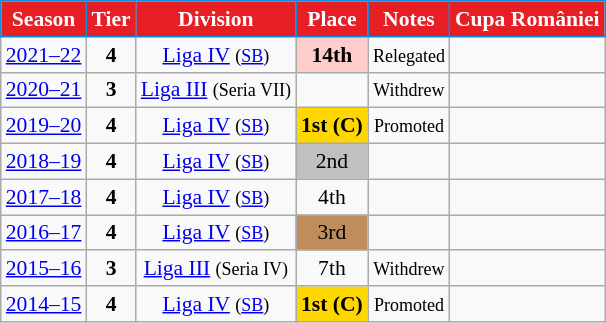<table class="wikitable" style="text-align:center; font-size:90%">
<tr>
<th style="background:#e71e24;color:#FFFFFF;border:1px solid #0a8ddd;">Season</th>
<th style="background:#e71e24;color:#FFFFFF;border:1px solid #0a8ddd;">Tier</th>
<th style="background:#e71e24;color:#FFFFFF;border:1px solid #0a8ddd;">Division</th>
<th style="background:#e71e24;color:#FFFFFF;border:1px solid #0a8ddd;">Place</th>
<th style="background:#e71e24;color:#FFFFFF;border:1px solid #0a8ddd;">Notes</th>
<th style="background:#e71e24;color:#FFFFFF;border:1px solid #0a8ddd;">Cupa României</th>
</tr>
<tr>
<td><a href='#'>2021–22</a></td>
<td><strong>4</strong></td>
<td><a href='#'>Liga IV</a> <small>(<a href='#'>SB</a>)</small></td>
<td align=center bgcolor=#FFCCCC><strong>14th</strong></td>
<td><small>Relegated</small></td>
<td></td>
</tr>
<tr>
<td><a href='#'>2020–21</a></td>
<td><strong>3</strong></td>
<td><a href='#'>Liga III</a> <small>(Seria VII)</small></td>
<td></td>
<td><small>Withdrew</small></td>
<td></td>
</tr>
<tr>
<td><a href='#'>2019–20</a></td>
<td><strong>4</strong></td>
<td><a href='#'>Liga IV</a> <small>(<a href='#'>SB</a>)</small></td>
<td align=center bgcolor=gold><strong>1st (C)</strong></td>
<td><small>Promoted</small></td>
<td></td>
</tr>
<tr>
<td><a href='#'>2018–19</a></td>
<td><strong>4</strong></td>
<td><a href='#'>Liga IV</a> <small>(<a href='#'>SB</a>)</small></td>
<td align=center bgcolor=silver>2nd</td>
<td></td>
<td></td>
</tr>
<tr>
<td><a href='#'>2017–18</a></td>
<td><strong>4</strong></td>
<td><a href='#'>Liga IV</a> <small>(<a href='#'>SB</a>)</small></td>
<td align=center bgcolor=>4th</td>
<td></td>
<td></td>
</tr>
<tr>
<td><a href='#'>2016–17</a></td>
<td><strong>4</strong></td>
<td><a href='#'>Liga IV</a> <small>(<a href='#'>SB</a>)</small></td>
<td align=center bgcolor=#BF8D5B>3rd</td>
<td></td>
<td></td>
</tr>
<tr>
<td><a href='#'>2015–16</a></td>
<td><strong>3</strong></td>
<td><a href='#'>Liga III</a> <small>(Seria IV)</small></td>
<td>7th</td>
<td><small>Withdrew</small></td>
<td></td>
</tr>
<tr>
<td><a href='#'>2014–15</a></td>
<td><strong>4</strong></td>
<td><a href='#'>Liga IV</a> <small>(<a href='#'>SB</a>)</small></td>
<td align=center bgcolor=gold><strong>1st (C)</strong></td>
<td><small>Promoted</small></td>
<td></td>
</tr>
</table>
